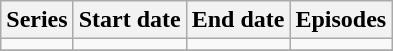<table class="wikitable" style="text-align:center;">
<tr>
<th>Series</th>
<th>Start date</th>
<th>End date</th>
<th>Episodes</th>
</tr>
<tr>
<td></td>
<td></td>
<td></td>
<td></td>
</tr>
<tr>
</tr>
</table>
